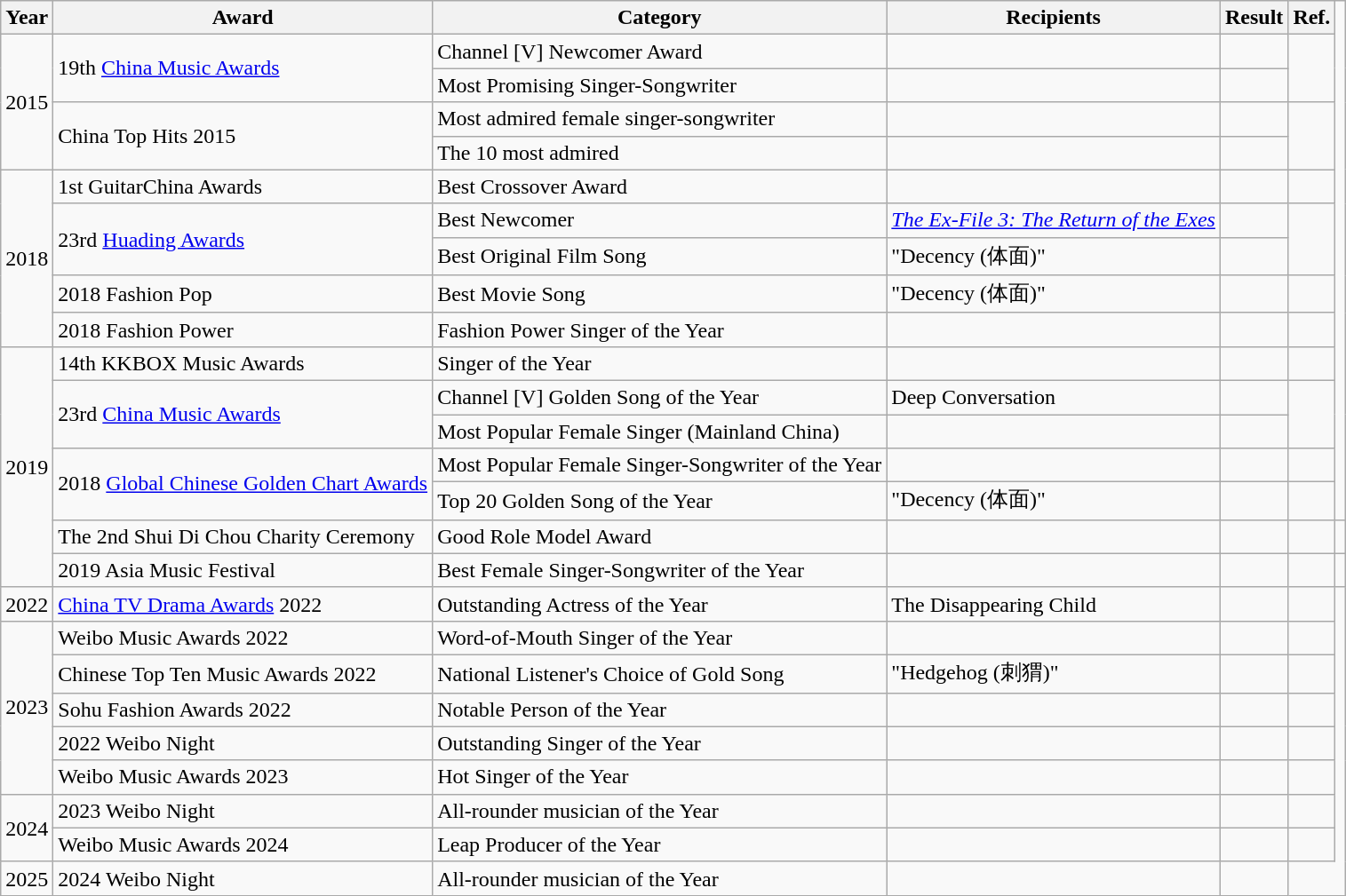<table class="wikitable">
<tr>
<th>Year</th>
<th>Award</th>
<th>Category</th>
<th>Recipients</th>
<th>Result</th>
<th>Ref.</th>
</tr>
<tr>
<td rowspan="4">2015</td>
<td rowspan=2>19th <a href='#'>China Music Awards</a></td>
<td>Channel [V] Newcomer Award</td>
<td></td>
<td></td>
<td rowspan=2></td>
</tr>
<tr>
<td>Most Promising Singer-Songwriter</td>
<td></td>
<td></td>
</tr>
<tr>
<td rowspan="2">China Top Hits 2015</td>
<td>Most admired female singer-songwriter</td>
<td></td>
<td></td>
<td rowspan="2"></td>
</tr>
<tr>
<td>The 10 most admired</td>
<td></td>
<td></td>
</tr>
<tr>
<td rowspan="5">2018</td>
<td>1st GuitarChina Awards</td>
<td>Best Crossover Award</td>
<td></td>
<td></td>
<td></td>
</tr>
<tr>
<td rowspan="2">23rd <a href='#'>Huading Awards</a></td>
<td>Best Newcomer</td>
<td><em><a href='#'>The Ex-File 3: The Return of the Exes</a></em></td>
<td></td>
<td rowspan="2"></td>
</tr>
<tr>
<td>Best Original Film Song</td>
<td>"Decency (体面)"</td>
<td></td>
</tr>
<tr>
<td>2018 Fashion Pop</td>
<td>Best Movie Song</td>
<td>"Decency (体面)"</td>
<td></td>
<td></td>
</tr>
<tr>
<td>2018 Fashion Power</td>
<td>Fashion Power Singer of the Year</td>
<td></td>
<td></td>
<td></td>
</tr>
<tr>
<td rowspan="7">2019</td>
<td>14th KKBOX Music Awards</td>
<td>Singer of the Year</td>
<td></td>
<td></td>
<td></td>
</tr>
<tr>
<td rowspan="2">23rd <a href='#'>China Music Awards</a></td>
<td>Channel [V] Golden Song of the Year</td>
<td>Deep Conversation</td>
<td></td>
<td rowspan="2"></td>
</tr>
<tr>
<td>Most Popular Female Singer (Mainland China)</td>
<td></td>
<td></td>
</tr>
<tr>
<td rowspan="2">2018 <a href='#'>Global Chinese Golden Chart Awards</a></td>
<td>Most Popular Female Singer-Songwriter of the Year</td>
<td></td>
<td></td>
<td></td>
</tr>
<tr>
<td>Top 20 Golden Song of the Year</td>
<td>"Decency (体面)"</td>
<td></td>
<td></td>
</tr>
<tr>
<td>The 2nd Shui Di Chou Charity Ceremony</td>
<td>Good Role Model Award</td>
<td></td>
<td></td>
<td></td>
<td></td>
</tr>
<tr>
<td>2019 Asia Music Festival</td>
<td>Best Female Singer-Songwriter of the Year</td>
<td></td>
<td></td>
<td></td>
<td></td>
</tr>
<tr>
<td rowspan=1>2022</td>
<td><a href='#'>China TV Drama Awards</a> 2022</td>
<td>Outstanding Actress of the Year</td>
<td>The Disappearing Child</td>
<td></td>
<td></td>
</tr>
<tr>
<td rowspan=5>2023</td>
<td>Weibo Music Awards 2022</td>
<td>Word-of-Mouth Singer of the Year</td>
<td></td>
<td></td>
<td></td>
</tr>
<tr>
<td>Chinese Top Ten Music Awards 2022</td>
<td>National Listener's Choice of Gold Song</td>
<td>"Hedgehog (刺猬)"</td>
<td></td>
<td></td>
</tr>
<tr>
<td>Sohu Fashion Awards 2022</td>
<td>Notable Person of the Year</td>
<td></td>
<td></td>
<td></td>
</tr>
<tr>
<td>2022 Weibo Night</td>
<td>Outstanding Singer of the Year</td>
<td></td>
<td></td>
<td></td>
</tr>
<tr>
<td>Weibo Music Awards 2023</td>
<td>Hot Singer of the Year</td>
<td></td>
<td></td>
<td></td>
</tr>
<tr>
<td rowspan=2>2024</td>
<td>2023 Weibo Night</td>
<td>All-rounder musician of the Year</td>
<td></td>
<td></td>
<td></td>
</tr>
<tr>
<td>Weibo Music Awards 2024</td>
<td>Leap Producer of the Year</td>
<td></td>
<td></td>
<td></td>
</tr>
<tr>
<td rowspan=2>2025</td>
<td>2024 Weibo Night</td>
<td>All-rounder musician of the Year</td>
<td></td>
<td></td>
</tr>
</table>
